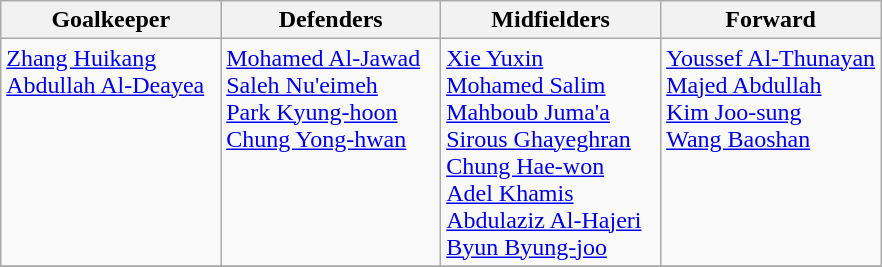<table class="wikitable">
<tr>
<th style="width:25%;">Goalkeeper</th>
<th style="width:25%;">Defenders</th>
<th style="width:25%;">Midfielders</th>
<th style="width:25%;">Forward</th>
</tr>
<tr style="vertical-align:top;">
<td> <a href='#'>Zhang Huikang</a><br> <a href='#'>Abdullah Al-Deayea</a></td>
<td> <a href='#'>Mohamed Al-Jawad</a><br> <a href='#'>Saleh Nu'eimeh</a><br> <a href='#'>Park Kyung-hoon</a><br> <a href='#'>Chung Yong-hwan</a></td>
<td> <a href='#'>Xie Yuxin</a><br> <a href='#'>Mohamed Salim</a><br> <a href='#'>Mahboub Juma'a</a><br> <a href='#'>Sirous Ghayeghran</a><br> <a href='#'>Chung Hae-won</a><br> <a href='#'>Adel Khamis</a><br> <a href='#'>Abdulaziz Al-Hajeri</a><br> <a href='#'>Byun Byung-joo</a></td>
<td> <a href='#'>Youssef Al-Thunayan</a><br> <a href='#'>Majed Abdullah</a><br> <a href='#'>Kim Joo-sung</a><br> <a href='#'>Wang Baoshan</a></td>
</tr>
<tr>
</tr>
</table>
